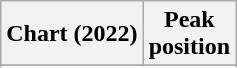<table class="wikitable sortable plainrowheaders" style="text-align:center">
<tr>
<th scope="col">Chart (2022)</th>
<th scope="col">Peak<br> position</th>
</tr>
<tr>
</tr>
<tr>
</tr>
<tr>
</tr>
<tr>
</tr>
</table>
